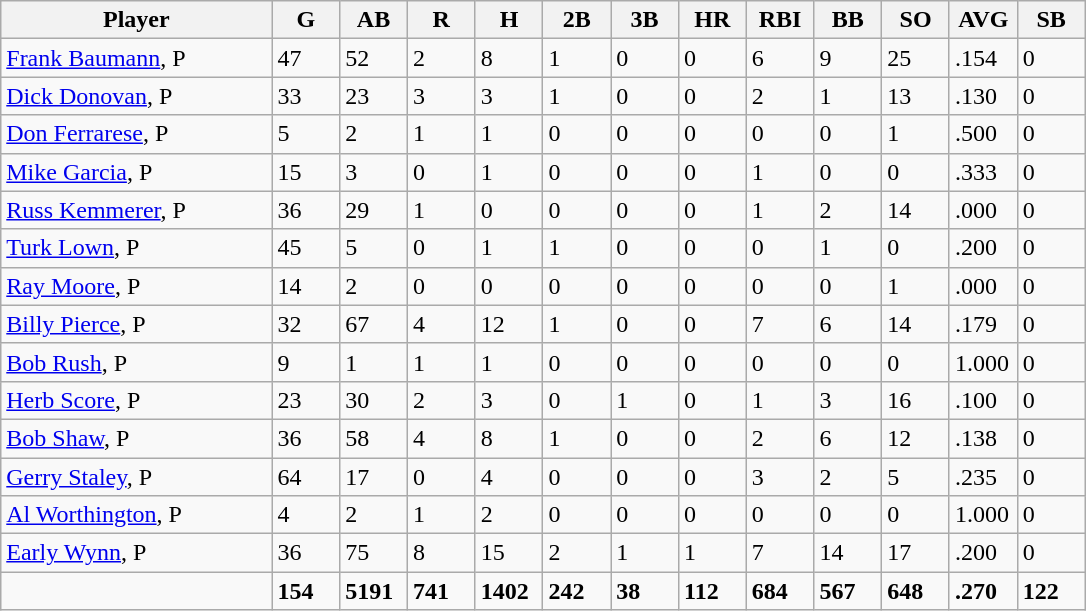<table class="wikitable sortable">
<tr>
<th width="24%">Player</th>
<th width="6%">G</th>
<th width="6%">AB</th>
<th width="6%">R</th>
<th width="6%">H</th>
<th width="6%">2B</th>
<th width="6%">3B</th>
<th width="6%">HR</th>
<th width="6%">RBI</th>
<th width="6%">BB</th>
<th width="6%">SO</th>
<th width="6%">AVG</th>
<th width="6%">SB</th>
</tr>
<tr>
<td><a href='#'>Frank Baumann</a>, P</td>
<td>47</td>
<td>52</td>
<td>2</td>
<td>8</td>
<td>1</td>
<td>0</td>
<td>0</td>
<td>6</td>
<td>9</td>
<td>25</td>
<td>.154</td>
<td>0</td>
</tr>
<tr>
<td><a href='#'>Dick Donovan</a>, P</td>
<td>33</td>
<td>23</td>
<td>3</td>
<td>3</td>
<td>1</td>
<td>0</td>
<td>0</td>
<td>2</td>
<td>1</td>
<td>13</td>
<td>.130</td>
<td>0</td>
</tr>
<tr>
<td><a href='#'>Don Ferrarese</a>, P</td>
<td>5</td>
<td>2</td>
<td>1</td>
<td>1</td>
<td>0</td>
<td>0</td>
<td>0</td>
<td>0</td>
<td>0</td>
<td>1</td>
<td>.500</td>
<td>0</td>
</tr>
<tr>
<td><a href='#'>Mike Garcia</a>, P</td>
<td>15</td>
<td>3</td>
<td>0</td>
<td>1</td>
<td>0</td>
<td>0</td>
<td>0</td>
<td>1</td>
<td>0</td>
<td>0</td>
<td>.333</td>
<td>0</td>
</tr>
<tr>
<td><a href='#'>Russ Kemmerer</a>, P</td>
<td>36</td>
<td>29</td>
<td>1</td>
<td>0</td>
<td>0</td>
<td>0</td>
<td>0</td>
<td>1</td>
<td>2</td>
<td>14</td>
<td>.000</td>
<td>0</td>
</tr>
<tr>
<td><a href='#'>Turk Lown</a>, P</td>
<td>45</td>
<td>5</td>
<td>0</td>
<td>1</td>
<td>1</td>
<td>0</td>
<td>0</td>
<td>0</td>
<td>1</td>
<td>0</td>
<td>.200</td>
<td>0</td>
</tr>
<tr>
<td><a href='#'>Ray Moore</a>, P</td>
<td>14</td>
<td>2</td>
<td>0</td>
<td>0</td>
<td>0</td>
<td>0</td>
<td>0</td>
<td>0</td>
<td>0</td>
<td>1</td>
<td>.000</td>
<td>0</td>
</tr>
<tr>
<td><a href='#'>Billy Pierce</a>, P</td>
<td>32</td>
<td>67</td>
<td>4</td>
<td>12</td>
<td>1</td>
<td>0</td>
<td>0</td>
<td>7</td>
<td>6</td>
<td>14</td>
<td>.179</td>
<td>0</td>
</tr>
<tr>
<td><a href='#'>Bob Rush</a>, P</td>
<td>9</td>
<td>1</td>
<td>1</td>
<td>1</td>
<td>0</td>
<td>0</td>
<td>0</td>
<td>0</td>
<td>0</td>
<td>0</td>
<td>1.000</td>
<td>0</td>
</tr>
<tr>
<td><a href='#'>Herb Score</a>, P</td>
<td>23</td>
<td>30</td>
<td>2</td>
<td>3</td>
<td>0</td>
<td>1</td>
<td>0</td>
<td>1</td>
<td>3</td>
<td>16</td>
<td>.100</td>
<td>0</td>
</tr>
<tr>
<td><a href='#'>Bob Shaw</a>, P</td>
<td>36</td>
<td>58</td>
<td>4</td>
<td>8</td>
<td>1</td>
<td>0</td>
<td>0</td>
<td>2</td>
<td>6</td>
<td>12</td>
<td>.138</td>
<td>0</td>
</tr>
<tr>
<td><a href='#'>Gerry Staley</a>, P</td>
<td>64</td>
<td>17</td>
<td>0</td>
<td>4</td>
<td>0</td>
<td>0</td>
<td>0</td>
<td>3</td>
<td>2</td>
<td>5</td>
<td>.235</td>
<td>0</td>
</tr>
<tr>
<td><a href='#'>Al Worthington</a>, P</td>
<td>4</td>
<td>2</td>
<td>1</td>
<td>2</td>
<td>0</td>
<td>0</td>
<td>0</td>
<td>0</td>
<td>0</td>
<td>0</td>
<td>1.000</td>
<td>0</td>
</tr>
<tr>
<td><a href='#'>Early Wynn</a>, P</td>
<td>36</td>
<td>75</td>
<td>8</td>
<td>15</td>
<td>2</td>
<td>1</td>
<td>1</td>
<td>7</td>
<td>14</td>
<td>17</td>
<td>.200</td>
<td>0</td>
</tr>
<tr class="sortbottom">
<td></td>
<td><strong>154</strong></td>
<td><strong>5191</strong></td>
<td><strong>741</strong></td>
<td><strong>1402</strong></td>
<td><strong>242</strong></td>
<td><strong>38</strong></td>
<td><strong>112</strong></td>
<td><strong>684</strong></td>
<td><strong>567</strong></td>
<td><strong>648</strong></td>
<td><strong>.270</strong></td>
<td><strong>122</strong></td>
</tr>
</table>
